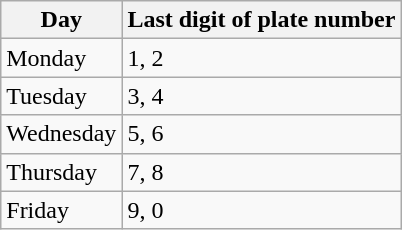<table class="wikitable">
<tr>
<th>Day</th>
<th>Last digit of plate number</th>
</tr>
<tr>
<td>Monday</td>
<td>1, 2</td>
</tr>
<tr>
<td>Tuesday</td>
<td>3, 4</td>
</tr>
<tr>
<td>Wednesday</td>
<td>5, 6</td>
</tr>
<tr>
<td>Thursday</td>
<td>7, 8</td>
</tr>
<tr>
<td>Friday</td>
<td>9, 0</td>
</tr>
</table>
